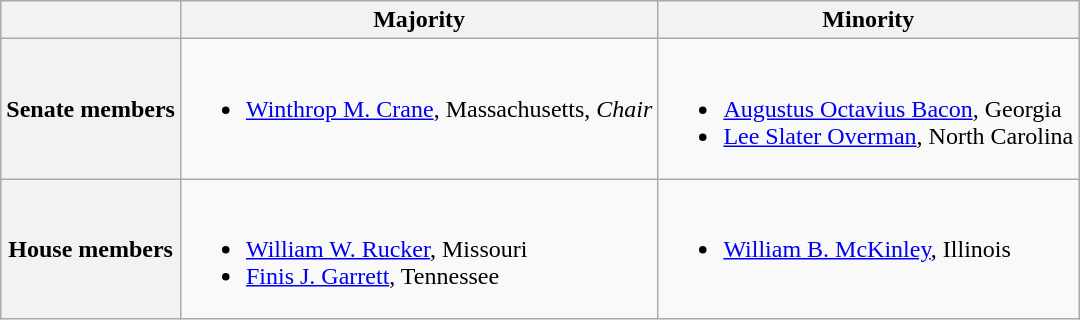<table class=wikitable>
<tr>
<th></th>
<th>Majority</th>
<th>Minority</th>
</tr>
<tr>
<th>Senate members</th>
<td valign="top" ><br><ul><li><a href='#'>Winthrop M. Crane</a>, Massachusetts, <em>Chair</em></li></ul></td>
<td valign="top" ><br><ul><li><a href='#'>Augustus Octavius Bacon</a>, Georgia</li><li><a href='#'>Lee Slater Overman</a>, North Carolina</li></ul></td>
</tr>
<tr>
<th>House members</th>
<td valign="top" ><br><ul><li><a href='#'>William W. Rucker</a>, Missouri</li><li><a href='#'>Finis J. Garrett</a>, Tennessee</li></ul></td>
<td valign="top" ><br><ul><li><a href='#'>William B. McKinley</a>, Illinois</li></ul></td>
</tr>
</table>
